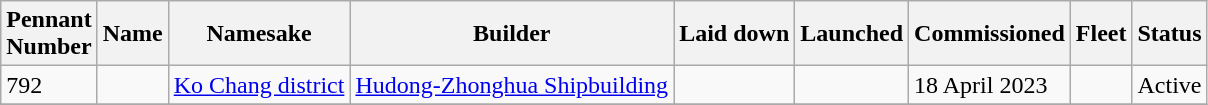<table class="wikitable">
<tr>
<th>Pennant<br>Number</th>
<th>Name</th>
<th>Namesake</th>
<th>Builder</th>
<th>Laid down</th>
<th>Launched</th>
<th>Commissioned</th>
<th>Fleet</th>
<th>Status</th>
</tr>
<tr>
<td>792</td>
<td></td>
<td><a href='#'>Ko Chang district</a></td>
<td><a href='#'>Hudong-Zhonghua Shipbuilding</a></td>
<td></td>
<td></td>
<td>18 April 2023</td>
<td></td>
<td>Active</td>
</tr>
<tr>
</tr>
</table>
